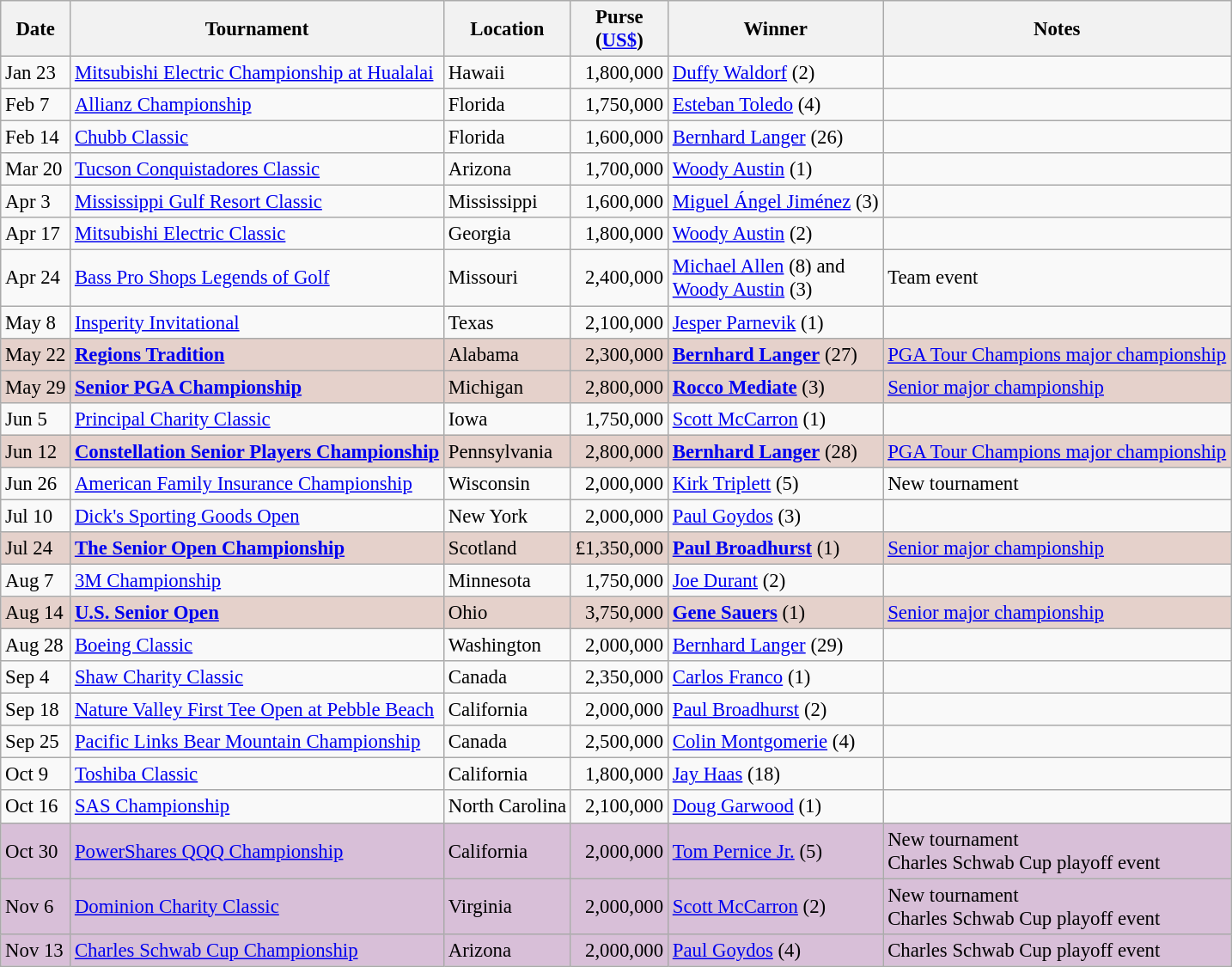<table class="wikitable" style="font-size:95%">
<tr>
<th>Date</th>
<th>Tournament</th>
<th>Location</th>
<th>Purse<br>(<a href='#'>US$</a>)</th>
<th>Winner</th>
<th>Notes</th>
</tr>
<tr>
<td>Jan 23</td>
<td><a href='#'>Mitsubishi Electric Championship at Hualalai</a></td>
<td>Hawaii</td>
<td align=right>1,800,000</td>
<td> <a href='#'>Duffy Waldorf</a> (2)</td>
<td></td>
</tr>
<tr>
<td>Feb 7</td>
<td><a href='#'>Allianz Championship</a></td>
<td>Florida</td>
<td align=right>1,750,000</td>
<td> <a href='#'>Esteban Toledo</a> (4)</td>
<td></td>
</tr>
<tr>
<td>Feb 14</td>
<td><a href='#'>Chubb Classic</a></td>
<td>Florida</td>
<td align=right>1,600,000</td>
<td> <a href='#'>Bernhard Langer</a> (26)</td>
<td></td>
</tr>
<tr>
<td>Mar 20</td>
<td><a href='#'>Tucson Conquistadores Classic</a></td>
<td>Arizona</td>
<td align=right>1,700,000</td>
<td> <a href='#'>Woody Austin</a> (1)</td>
<td></td>
</tr>
<tr>
<td>Apr 3</td>
<td><a href='#'>Mississippi Gulf Resort Classic</a></td>
<td>Mississippi</td>
<td align=right>1,600,000</td>
<td> <a href='#'>Miguel Ángel Jiménez</a> (3)</td>
<td></td>
</tr>
<tr>
<td>Apr 17</td>
<td><a href='#'>Mitsubishi Electric Classic</a></td>
<td>Georgia</td>
<td align=right>1,800,000</td>
<td> <a href='#'>Woody Austin</a> (2)</td>
<td></td>
</tr>
<tr>
<td>Apr 24</td>
<td><a href='#'>Bass Pro Shops Legends of Golf</a></td>
<td>Missouri</td>
<td align=right>2,400,000</td>
<td> <a href='#'>Michael Allen</a> (8) and<br> <a href='#'>Woody Austin</a> (3)</td>
<td>Team event</td>
</tr>
<tr>
<td>May 8</td>
<td><a href='#'>Insperity Invitational</a></td>
<td>Texas</td>
<td align=right>2,100,000</td>
<td> <a href='#'>Jesper Parnevik</a> (1)</td>
<td></td>
</tr>
<tr style="background:#e5d1cb;">
<td>May 22</td>
<td><strong><a href='#'>Regions Tradition</a></strong></td>
<td>Alabama</td>
<td align=right>2,300,000</td>
<td> <strong><a href='#'>Bernhard Langer</a></strong> (27)</td>
<td><a href='#'>PGA Tour Champions major championship</a></td>
</tr>
<tr style="background:#e5d1cb;">
<td>May 29</td>
<td><strong><a href='#'>Senior PGA Championship</a></strong></td>
<td>Michigan</td>
<td align=right>2,800,000</td>
<td> <strong><a href='#'>Rocco Mediate</a></strong> (3)</td>
<td><a href='#'>Senior major championship</a></td>
</tr>
<tr>
<td>Jun 5</td>
<td><a href='#'>Principal Charity Classic</a></td>
<td>Iowa</td>
<td align=right>1,750,000</td>
<td> <a href='#'>Scott McCarron</a> (1)</td>
<td></td>
</tr>
<tr style="background:#e5d1cb;">
<td>Jun 12</td>
<td><strong><a href='#'>Constellation Senior Players Championship</a></strong></td>
<td>Pennsylvania</td>
<td align=right>2,800,000</td>
<td> <strong><a href='#'>Bernhard Langer</a></strong> (28)</td>
<td><a href='#'>PGA Tour Champions major championship</a></td>
</tr>
<tr>
<td>Jun 26</td>
<td><a href='#'>American Family Insurance Championship</a></td>
<td>Wisconsin</td>
<td align=right>2,000,000</td>
<td> <a href='#'>Kirk Triplett</a> (5)</td>
<td>New tournament</td>
</tr>
<tr>
<td>Jul 10</td>
<td><a href='#'>Dick's Sporting Goods Open</a></td>
<td>New York</td>
<td align=right>2,000,000</td>
<td> <a href='#'>Paul Goydos</a> (3)</td>
<td></td>
</tr>
<tr style="background:#e5d1cb;">
<td>Jul 24</td>
<td><strong><a href='#'>The Senior Open Championship</a></strong></td>
<td>Scotland</td>
<td align=right>£1,350,000</td>
<td> <strong><a href='#'>Paul Broadhurst</a></strong> (1)</td>
<td><a href='#'>Senior major championship</a></td>
</tr>
<tr>
<td>Aug 7</td>
<td><a href='#'>3M Championship</a></td>
<td>Minnesota</td>
<td align=right>1,750,000</td>
<td> <a href='#'>Joe Durant</a> (2)</td>
<td></td>
</tr>
<tr style="background:#e5d1cb;">
<td>Aug 14</td>
<td><strong><a href='#'>U.S. Senior Open</a></strong></td>
<td>Ohio</td>
<td align=right>3,750,000</td>
<td> <strong><a href='#'>Gene Sauers</a></strong> (1)</td>
<td><a href='#'>Senior major championship</a></td>
</tr>
<tr>
<td>Aug 28</td>
<td><a href='#'>Boeing Classic</a></td>
<td>Washington</td>
<td align=right>2,000,000</td>
<td> <a href='#'>Bernhard Langer</a> (29)</td>
<td></td>
</tr>
<tr>
<td>Sep 4</td>
<td><a href='#'>Shaw Charity Classic</a></td>
<td>Canada</td>
<td align=right>2,350,000</td>
<td> <a href='#'>Carlos Franco</a> (1)</td>
<td></td>
</tr>
<tr>
<td>Sep 18</td>
<td><a href='#'>Nature Valley First Tee Open at Pebble Beach</a></td>
<td>California</td>
<td align=right>2,000,000</td>
<td> <a href='#'>Paul Broadhurst</a> (2)</td>
<td></td>
</tr>
<tr>
<td>Sep 25</td>
<td><a href='#'>Pacific Links Bear Mountain Championship</a></td>
<td>Canada</td>
<td align=right>2,500,000</td>
<td> <a href='#'>Colin Montgomerie</a> (4)</td>
<td></td>
</tr>
<tr>
<td>Oct 9</td>
<td><a href='#'>Toshiba Classic</a></td>
<td>California</td>
<td align=right>1,800,000</td>
<td> <a href='#'>Jay Haas</a> (18)</td>
<td></td>
</tr>
<tr>
<td>Oct 16</td>
<td><a href='#'>SAS Championship</a></td>
<td>North Carolina</td>
<td align=right>2,100,000</td>
<td> <a href='#'>Doug Garwood</a> (1)</td>
<td></td>
</tr>
<tr style="background:thistle;">
<td>Oct 30</td>
<td><a href='#'>PowerShares QQQ Championship</a></td>
<td>California</td>
<td align=right>2,000,000</td>
<td> <a href='#'>Tom Pernice Jr.</a> (5)</td>
<td>New tournament<br>Charles Schwab Cup playoff event</td>
</tr>
<tr style="background:thistle;">
<td>Nov 6</td>
<td><a href='#'>Dominion Charity Classic</a></td>
<td>Virginia</td>
<td align=right>2,000,000</td>
<td> <a href='#'>Scott McCarron</a> (2)</td>
<td>New tournament<br>Charles Schwab Cup playoff event</td>
</tr>
<tr style="background:thistle;">
<td>Nov 13</td>
<td><a href='#'>Charles Schwab Cup Championship</a></td>
<td>Arizona</td>
<td align=right>2,000,000</td>
<td> <a href='#'>Paul Goydos</a> (4)</td>
<td>Charles Schwab Cup playoff event</td>
</tr>
</table>
